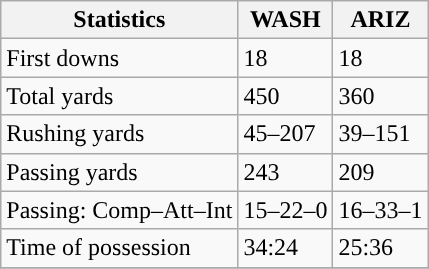<table class="wikitable" style="float: left;">
<tr>
<th>Statistics</th>
<th>WASH</th>
<th>ARIZ</th>
</tr>
<tr>
<td>First downs</td>
<td>18</td>
<td>18</td>
</tr>
<tr>
<td>Total yards</td>
<td>450</td>
<td>360</td>
</tr>
<tr>
<td>Rushing yards</td>
<td>45–207</td>
<td>39–151</td>
</tr>
<tr>
<td>Passing yards</td>
<td>243</td>
<td>209</td>
</tr>
<tr>
<td>Passing: Comp–Att–Int</td>
<td>15–22–0</td>
<td>16–33–1</td>
</tr>
<tr>
<td>Time of possession</td>
<td>34:24</td>
<td>25:36</td>
</tr>
<tr>
</tr>
</table>
